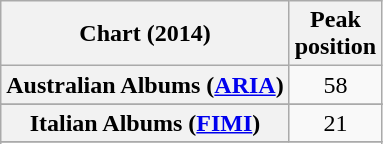<table class="wikitable plainrowheaders sortable" style="text-align:center;">
<tr>
<th>Chart (2014)</th>
<th>Peak<br>position</th>
</tr>
<tr>
<th scope="row">Australian Albums (<a href='#'>ARIA</a>)</th>
<td>58</td>
</tr>
<tr>
</tr>
<tr>
</tr>
<tr>
</tr>
<tr>
</tr>
<tr>
</tr>
<tr>
</tr>
<tr>
</tr>
<tr>
</tr>
<tr>
<th scope="row">Italian Albums (<a href='#'>FIMI</a>)</th>
<td>21</td>
</tr>
<tr>
</tr>
<tr>
</tr>
<tr>
</tr>
<tr>
</tr>
<tr>
</tr>
</table>
